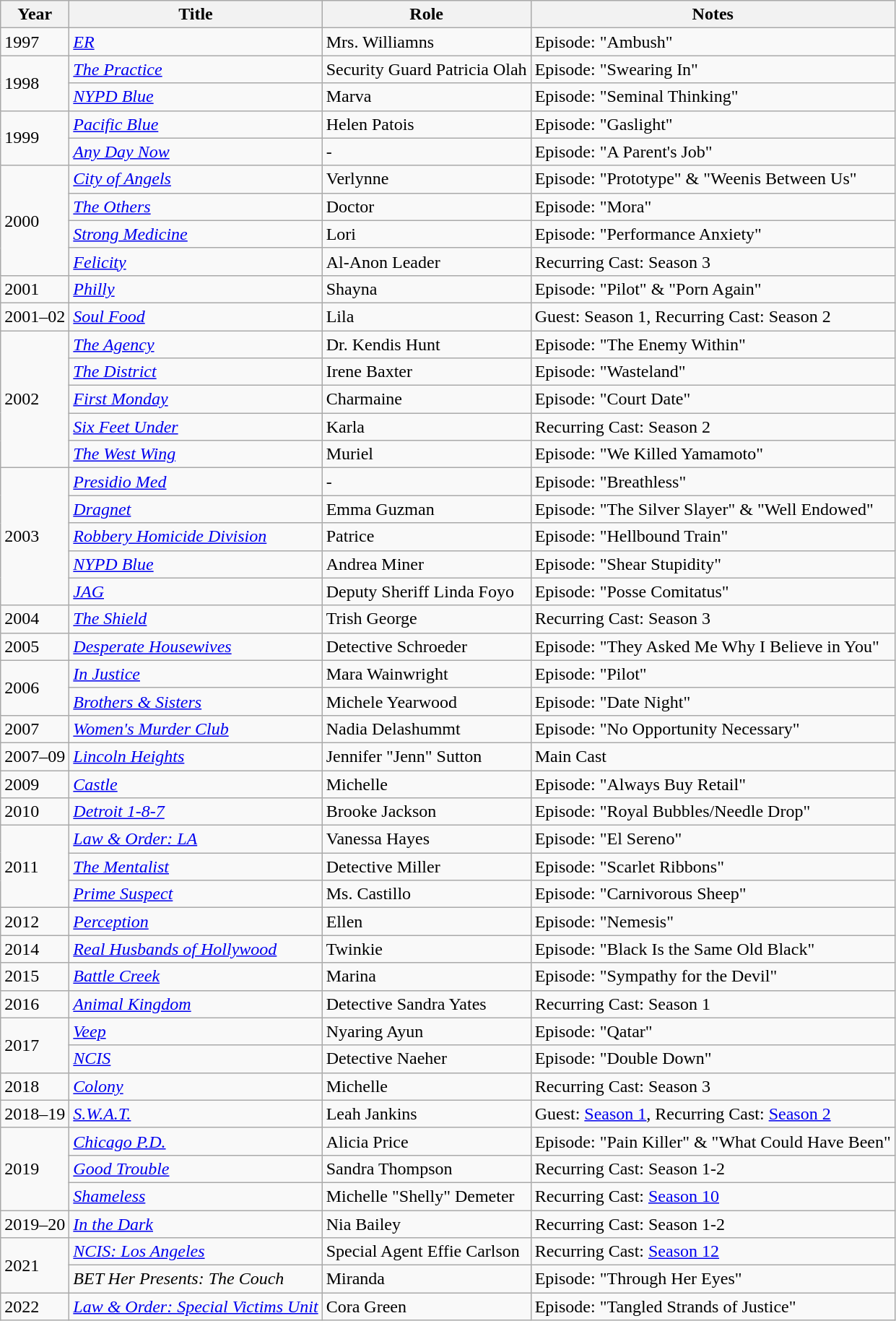<table class="wikitable sortable">
<tr>
<th>Year</th>
<th>Title</th>
<th>Role</th>
<th>Notes</th>
</tr>
<tr>
<td>1997</td>
<td><em><a href='#'>ER</a></em></td>
<td>Mrs. Williamns</td>
<td>Episode: "Ambush"</td>
</tr>
<tr>
<td rowspan="2">1998</td>
<td><em><a href='#'>The Practice</a></em></td>
<td>Security Guard Patricia Olah</td>
<td>Episode: "Swearing In"</td>
</tr>
<tr>
<td><em><a href='#'>NYPD Blue</a></em></td>
<td>Marva</td>
<td>Episode: "Seminal Thinking"</td>
</tr>
<tr>
<td rowspan="2">1999</td>
<td><em><a href='#'>Pacific Blue</a></em></td>
<td>Helen Patois</td>
<td>Episode: "Gaslight"</td>
</tr>
<tr>
<td><em><a href='#'>Any Day Now</a></em></td>
<td>-</td>
<td>Episode: "A Parent's Job"</td>
</tr>
<tr>
<td rowspan="4">2000</td>
<td><em><a href='#'>City of Angels</a></em></td>
<td>Verlynne</td>
<td>Episode: "Prototype" & "Weenis Between Us"</td>
</tr>
<tr>
<td><em><a href='#'>The Others</a></em></td>
<td>Doctor</td>
<td>Episode: "Mora"</td>
</tr>
<tr>
<td><em><a href='#'>Strong Medicine</a></em></td>
<td>Lori</td>
<td>Episode: "Performance Anxiety"</td>
</tr>
<tr>
<td><em><a href='#'>Felicity</a></em></td>
<td>Al-Anon Leader</td>
<td>Recurring Cast: Season 3</td>
</tr>
<tr>
<td>2001</td>
<td><em><a href='#'>Philly</a></em></td>
<td>Shayna</td>
<td>Episode: "Pilot" & "Porn Again"</td>
</tr>
<tr>
<td>2001–02</td>
<td><em><a href='#'>Soul Food</a></em></td>
<td>Lila</td>
<td>Guest: Season 1, Recurring Cast: Season 2</td>
</tr>
<tr>
<td rowspan="5">2002</td>
<td><em><a href='#'>The Agency</a></em></td>
<td>Dr. Kendis Hunt</td>
<td>Episode: "The Enemy Within"</td>
</tr>
<tr>
<td><em><a href='#'>The District</a></em></td>
<td>Irene Baxter</td>
<td>Episode: "Wasteland"</td>
</tr>
<tr>
<td><em><a href='#'>First Monday</a></em></td>
<td>Charmaine</td>
<td>Episode: "Court Date"</td>
</tr>
<tr>
<td><em><a href='#'>Six Feet Under</a></em></td>
<td>Karla</td>
<td>Recurring Cast: Season 2</td>
</tr>
<tr>
<td><em><a href='#'>The West Wing</a></em></td>
<td>Muriel</td>
<td>Episode: "We Killed Yamamoto"</td>
</tr>
<tr>
<td rowspan="5">2003</td>
<td><em><a href='#'>Presidio Med</a></em></td>
<td>-</td>
<td>Episode: "Breathless"</td>
</tr>
<tr>
<td><em><a href='#'>Dragnet</a></em></td>
<td>Emma Guzman</td>
<td>Episode: "The Silver Slayer" & "Well Endowed"</td>
</tr>
<tr>
<td><em><a href='#'>Robbery Homicide Division</a></em></td>
<td>Patrice</td>
<td>Episode: "Hellbound Train"</td>
</tr>
<tr>
<td><em><a href='#'>NYPD Blue</a></em></td>
<td>Andrea Miner</td>
<td>Episode: "Shear Stupidity"</td>
</tr>
<tr>
<td><em><a href='#'>JAG</a></em></td>
<td>Deputy Sheriff Linda Foyo</td>
<td>Episode: "Posse Comitatus"</td>
</tr>
<tr>
<td>2004</td>
<td><em><a href='#'>The Shield</a></em></td>
<td>Trish George</td>
<td>Recurring Cast: Season 3</td>
</tr>
<tr>
<td>2005</td>
<td><em><a href='#'>Desperate Housewives</a></em></td>
<td>Detective Schroeder</td>
<td>Episode: "They Asked Me Why I Believe in You"</td>
</tr>
<tr>
<td rowspan="2">2006</td>
<td><em><a href='#'>In Justice</a></em></td>
<td>Mara Wainwright</td>
<td>Episode: "Pilot"</td>
</tr>
<tr>
<td><em><a href='#'>Brothers & Sisters</a></em></td>
<td>Michele Yearwood</td>
<td>Episode: "Date Night"</td>
</tr>
<tr>
<td>2007</td>
<td><em><a href='#'>Women's Murder Club</a></em></td>
<td>Nadia Delashummt</td>
<td>Episode: "No Opportunity Necessary"</td>
</tr>
<tr>
<td>2007–09</td>
<td><em><a href='#'>Lincoln Heights</a></em></td>
<td>Jennifer "Jenn" Sutton</td>
<td>Main Cast</td>
</tr>
<tr>
<td>2009</td>
<td><em><a href='#'>Castle</a></em></td>
<td>Michelle</td>
<td>Episode: "Always Buy Retail"</td>
</tr>
<tr>
<td>2010</td>
<td><em><a href='#'>Detroit 1-8-7</a></em></td>
<td>Brooke Jackson</td>
<td>Episode: "Royal Bubbles/Needle Drop"</td>
</tr>
<tr>
<td rowspan="3">2011</td>
<td><em><a href='#'>Law & Order: LA</a></em></td>
<td>Vanessa Hayes</td>
<td>Episode: "El Sereno"</td>
</tr>
<tr>
<td><em><a href='#'>The Mentalist</a></em></td>
<td>Detective Miller</td>
<td>Episode: "Scarlet Ribbons"</td>
</tr>
<tr>
<td><em><a href='#'>Prime Suspect</a></em></td>
<td>Ms. Castillo</td>
<td>Episode: "Carnivorous Sheep"</td>
</tr>
<tr>
<td>2012</td>
<td><em><a href='#'>Perception</a></em></td>
<td>Ellen</td>
<td>Episode: "Nemesis"</td>
</tr>
<tr>
<td>2014</td>
<td><em><a href='#'>Real Husbands of Hollywood</a></em></td>
<td>Twinkie</td>
<td>Episode: "Black Is the Same Old Black"</td>
</tr>
<tr>
<td>2015</td>
<td><em><a href='#'>Battle Creek</a></em></td>
<td>Marina</td>
<td>Episode: "Sympathy for the Devil"</td>
</tr>
<tr>
<td>2016</td>
<td><em><a href='#'>Animal Kingdom</a></em></td>
<td>Detective Sandra Yates</td>
<td>Recurring Cast: Season 1</td>
</tr>
<tr>
<td rowspan="2">2017</td>
<td><em><a href='#'>Veep</a></em></td>
<td>Nyaring Ayun</td>
<td>Episode: "Qatar"</td>
</tr>
<tr>
<td><em><a href='#'>NCIS</a></em></td>
<td>Detective Naeher</td>
<td>Episode: "Double Down"</td>
</tr>
<tr>
<td>2018</td>
<td><em><a href='#'>Colony</a></em></td>
<td>Michelle</td>
<td>Recurring Cast: Season 3</td>
</tr>
<tr>
<td>2018–19</td>
<td><em><a href='#'>S.W.A.T.</a></em></td>
<td>Leah Jankins</td>
<td>Guest: <a href='#'>Season 1</a>, Recurring Cast: <a href='#'>Season 2</a></td>
</tr>
<tr>
<td rowspan="3">2019</td>
<td><em><a href='#'>Chicago P.D.</a></em></td>
<td>Alicia Price</td>
<td>Episode: "Pain Killer" & "What Could Have Been"</td>
</tr>
<tr>
<td><em><a href='#'>Good Trouble</a></em></td>
<td>Sandra Thompson</td>
<td>Recurring Cast: Season 1-2</td>
</tr>
<tr>
<td><em><a href='#'>Shameless</a></em></td>
<td>Michelle "Shelly" Demeter</td>
<td>Recurring Cast: <a href='#'>Season 10</a></td>
</tr>
<tr>
<td>2019–20</td>
<td><em><a href='#'>In the Dark</a></em></td>
<td>Nia Bailey</td>
<td>Recurring Cast: Season 1-2</td>
</tr>
<tr>
<td rowspan="2">2021</td>
<td><em><a href='#'>NCIS: Los Angeles</a></em></td>
<td>Special Agent Effie Carlson</td>
<td>Recurring Cast: <a href='#'>Season 12</a></td>
</tr>
<tr>
<td><em>BET Her Presents: The Couch</em></td>
<td>Miranda</td>
<td>Episode: "Through Her Eyes"</td>
</tr>
<tr>
<td>2022</td>
<td><em><a href='#'>Law & Order: Special Victims Unit</a></em></td>
<td>Cora Green</td>
<td>Episode: "Tangled Strands of Justice"</td>
</tr>
</table>
